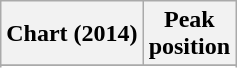<table class="wikitable sortable plainrowheaders" style="text-align:center;">
<tr>
<th>Chart (2014)</th>
<th>Peak<br>position</th>
</tr>
<tr>
</tr>
<tr>
</tr>
<tr>
</tr>
<tr>
</tr>
</table>
